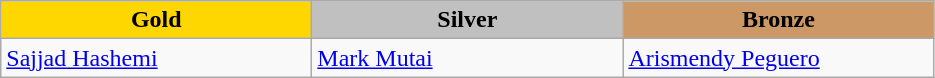<table class="wikitable" style="text-align:left">
<tr align="center">
<td width=200 bgcolor=gold><strong>Gold</strong></td>
<td width=200 bgcolor=silver><strong>Silver</strong></td>
<td width=200 bgcolor=CC9966><strong>Bronze</strong></td>
</tr>
<tr>
<td><a href='#'>Sajjad Hashemi</a><br><em></em></td>
<td><a href='#'>Mark Mutai</a><br><em></em></td>
<td><a href='#'>Arismendy Peguero</a><br><em></em></td>
</tr>
</table>
